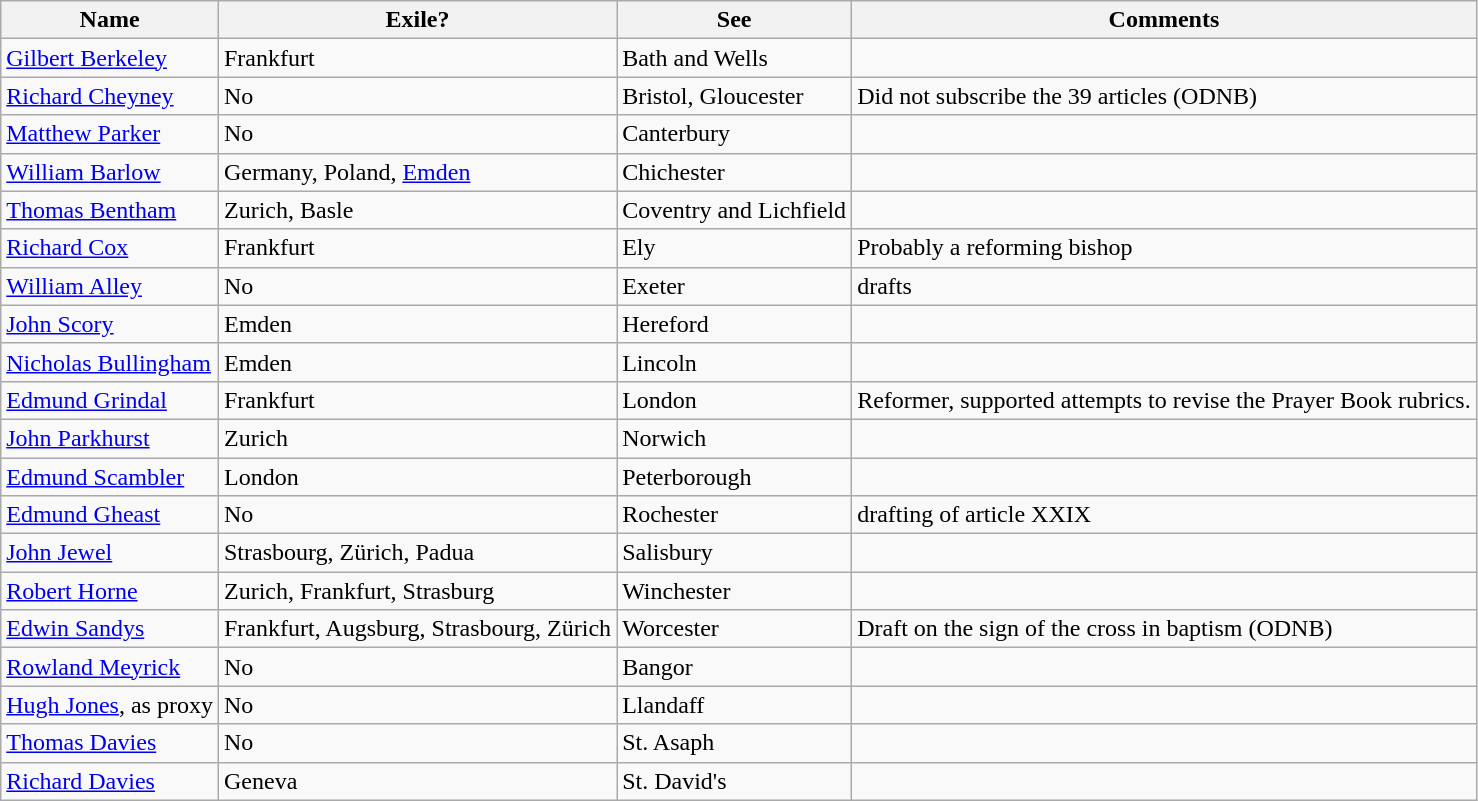<table class="wikitable">
<tr>
<th>Name</th>
<th>Exile?</th>
<th>See</th>
<th>Comments</th>
</tr>
<tr>
<td><a href='#'>Gilbert Berkeley</a></td>
<td>Frankfurt</td>
<td>Bath and Wells</td>
<td></td>
</tr>
<tr>
<td><a href='#'>Richard Cheyney</a></td>
<td>No</td>
<td>Bristol, Gloucester</td>
<td>Did not subscribe the 39 articles (ODNB)</td>
</tr>
<tr>
<td><a href='#'>Matthew Parker</a></td>
<td>No</td>
<td>Canterbury</td>
<td></td>
</tr>
<tr>
<td><a href='#'>William Barlow</a></td>
<td>Germany, Poland, <a href='#'>Emden</a></td>
<td>Chichester</td>
<td></td>
</tr>
<tr>
<td><a href='#'>Thomas Bentham</a></td>
<td>Zurich, Basle</td>
<td>Coventry and Lichfield</td>
<td></td>
</tr>
<tr>
<td><a href='#'>Richard Cox</a></td>
<td>Frankfurt</td>
<td>Ely</td>
<td>Probably a reforming bishop</td>
</tr>
<tr>
<td><a href='#'>William Alley</a></td>
<td>No</td>
<td>Exeter</td>
<td>drafts</td>
</tr>
<tr>
<td><a href='#'>John Scory</a></td>
<td>Emden</td>
<td>Hereford</td>
<td></td>
</tr>
<tr>
<td><a href='#'>Nicholas Bullingham</a></td>
<td>Emden</td>
<td>Lincoln</td>
<td></td>
</tr>
<tr>
<td><a href='#'>Edmund Grindal</a></td>
<td>Frankfurt</td>
<td>London</td>
<td>Reformer, supported attempts to revise the Prayer Book rubrics.</td>
</tr>
<tr>
<td><a href='#'>John Parkhurst</a></td>
<td>Zurich</td>
<td>Norwich</td>
<td></td>
</tr>
<tr>
<td><a href='#'>Edmund Scambler</a></td>
<td>London</td>
<td>Peterborough</td>
<td></td>
</tr>
<tr>
<td><a href='#'>Edmund Gheast</a></td>
<td>No</td>
<td>Rochester</td>
<td>drafting of article XXIX</td>
</tr>
<tr>
<td><a href='#'>John Jewel</a></td>
<td>Strasbourg, Zürich, Padua</td>
<td>Salisbury</td>
<td></td>
</tr>
<tr>
<td><a href='#'>Robert Horne</a></td>
<td>Zurich, Frankfurt, Strasburg</td>
<td>Winchester</td>
<td></td>
</tr>
<tr>
<td><a href='#'>Edwin Sandys</a></td>
<td>Frankfurt, Augsburg, Strasbourg, Zürich</td>
<td>Worcester</td>
<td>Draft on the sign of the cross in baptism (ODNB)</td>
</tr>
<tr>
<td><a href='#'>Rowland Meyrick</a></td>
<td>No</td>
<td>Bangor</td>
<td></td>
</tr>
<tr>
<td><a href='#'>Hugh Jones</a>, as proxy</td>
<td>No</td>
<td>Llandaff</td>
<td></td>
</tr>
<tr>
<td><a href='#'>Thomas Davies</a></td>
<td>No</td>
<td>St. Asaph</td>
<td></td>
</tr>
<tr>
<td><a href='#'>Richard Davies</a></td>
<td>Geneva</td>
<td>St. David's</td>
<td></td>
</tr>
</table>
